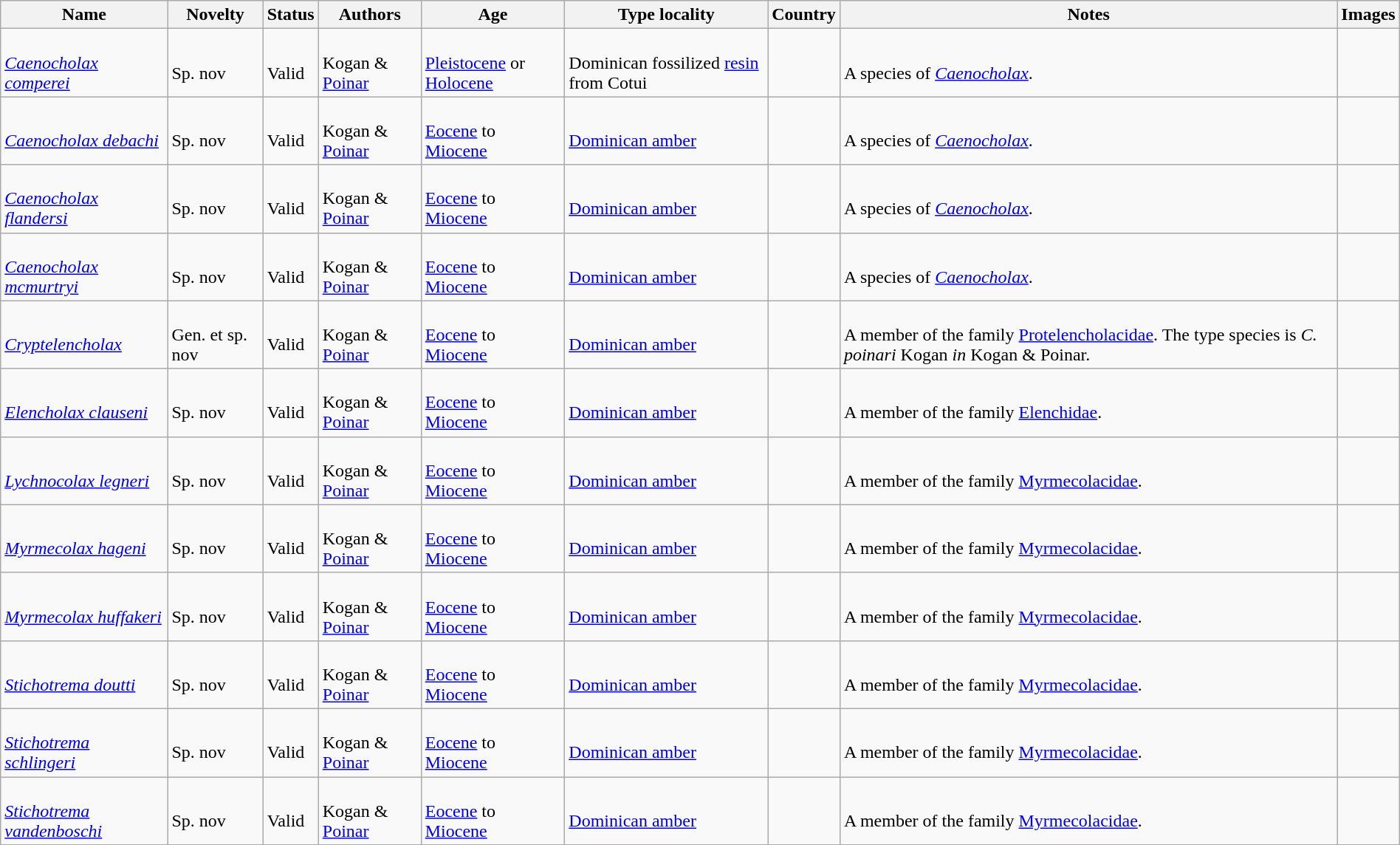<table class="wikitable sortable" align="center" width="100%">
<tr>
<th>Name</th>
<th>Novelty</th>
<th>Status</th>
<th>Authors</th>
<th>Age</th>
<th>Type locality</th>
<th>Country</th>
<th>Notes</th>
<th>Images</th>
</tr>
<tr>
<td><br><em><a href='#'>Caenocholax comperei</a></em></td>
<td><br>Sp. nov</td>
<td><br>Valid</td>
<td><br>Kogan & <a href='#'>Poinar</a></td>
<td><br><a href='#'>Pleistocene</a> or <a href='#'>Holocene</a></td>
<td><br>Dominican fossilized <a href='#'>resin</a> from Cotui</td>
<td><br></td>
<td><br>A species of <em><a href='#'>Caenocholax</a></em>.</td>
<td></td>
</tr>
<tr>
<td><br><em><a href='#'>Caenocholax debachi</a></em></td>
<td><br>Sp. nov</td>
<td><br>Valid</td>
<td><br>Kogan & <a href='#'>Poinar</a></td>
<td><br><a href='#'>Eocene</a> to <a href='#'>Miocene</a></td>
<td><br><a href='#'>Dominican amber</a></td>
<td><br></td>
<td><br>A species of <em><a href='#'>Caenocholax</a></em>.</td>
<td></td>
</tr>
<tr>
<td><br><em><a href='#'>Caenocholax flandersi</a></em></td>
<td><br>Sp. nov</td>
<td><br>Valid</td>
<td><br>Kogan & <a href='#'>Poinar</a></td>
<td><br><a href='#'>Eocene</a> to <a href='#'>Miocene</a></td>
<td><br><a href='#'>Dominican amber</a></td>
<td><br></td>
<td><br>A species of <em><a href='#'>Caenocholax</a></em>.</td>
<td></td>
</tr>
<tr>
<td><br><em><a href='#'>Caenocholax mcmurtryi</a></em></td>
<td><br>Sp. nov</td>
<td><br>Valid</td>
<td><br>Kogan & <a href='#'>Poinar</a></td>
<td><br><a href='#'>Eocene</a> to <a href='#'>Miocene</a></td>
<td><br><a href='#'>Dominican amber</a></td>
<td><br></td>
<td><br>A species of <em><a href='#'>Caenocholax</a></em>.</td>
<td></td>
</tr>
<tr>
<td><br><em><a href='#'>Cryptelencholax</a></em></td>
<td><br>Gen. et sp. nov</td>
<td><br>Valid</td>
<td><br>Kogan & <a href='#'>Poinar</a></td>
<td><br><a href='#'>Eocene</a> to <a href='#'>Miocene</a></td>
<td><br><a href='#'>Dominican amber</a></td>
<td><br></td>
<td><br>A member of the family <a href='#'>Protelencholacidae</a>. The type species is <em>C. poinari</em> Kogan <em>in</em> Kogan & Poinar.</td>
<td></td>
</tr>
<tr>
<td><br><em><a href='#'>Elencholax clauseni</a></em></td>
<td><br>Sp. nov</td>
<td><br>Valid</td>
<td><br>Kogan & <a href='#'>Poinar</a></td>
<td><br><a href='#'>Eocene</a> to <a href='#'>Miocene</a></td>
<td><br><a href='#'>Dominican amber</a></td>
<td><br></td>
<td><br>A member of the family <a href='#'>Elenchidae</a>.</td>
<td></td>
</tr>
<tr>
<td><br><em><a href='#'>Lychnocolax legneri</a></em></td>
<td><br>Sp. nov</td>
<td><br>Valid</td>
<td><br>Kogan & <a href='#'>Poinar</a></td>
<td><br><a href='#'>Eocene</a> to <a href='#'>Miocene</a></td>
<td><br><a href='#'>Dominican amber</a></td>
<td><br></td>
<td><br>A member of the family <a href='#'>Myrmecolacidae</a>.</td>
<td></td>
</tr>
<tr>
<td><br><em><a href='#'>Myrmecolax hageni</a></em></td>
<td><br>Sp. nov</td>
<td><br>Valid</td>
<td><br>Kogan & <a href='#'>Poinar</a></td>
<td><br><a href='#'>Eocene</a> to <a href='#'>Miocene</a></td>
<td><br><a href='#'>Dominican amber</a></td>
<td><br></td>
<td><br>A member of the family <a href='#'>Myrmecolacidae</a>.</td>
<td></td>
</tr>
<tr>
<td><br><em><a href='#'>Myrmecolax huffakeri</a></em></td>
<td><br>Sp. nov</td>
<td><br>Valid</td>
<td><br>Kogan & <a href='#'>Poinar</a></td>
<td><br><a href='#'>Eocene</a> to <a href='#'>Miocene</a></td>
<td><br><a href='#'>Dominican amber</a></td>
<td><br></td>
<td><br>A member of the family <a href='#'>Myrmecolacidae</a>.</td>
<td></td>
</tr>
<tr>
<td><br><em><a href='#'>Stichotrema doutti</a></em></td>
<td><br>Sp. nov</td>
<td><br>Valid</td>
<td><br>Kogan & <a href='#'>Poinar</a></td>
<td><br><a href='#'>Eocene</a> to <a href='#'>Miocene</a></td>
<td><br><a href='#'>Dominican amber</a></td>
<td><br></td>
<td><br>A member of the family <a href='#'>Myrmecolacidae</a>.</td>
<td></td>
</tr>
<tr>
<td><br><em><a href='#'>Stichotrema schlingeri</a></em></td>
<td><br>Sp. nov</td>
<td><br>Valid</td>
<td><br>Kogan & <a href='#'>Poinar</a></td>
<td><br><a href='#'>Eocene</a> to <a href='#'>Miocene</a></td>
<td><br><a href='#'>Dominican amber</a></td>
<td><br></td>
<td><br>A member of the family <a href='#'>Myrmecolacidae</a>.</td>
<td></td>
</tr>
<tr>
<td><br><em><a href='#'>Stichotrema vandenboschi</a></em></td>
<td><br>Sp. nov</td>
<td><br>Valid</td>
<td><br>Kogan & <a href='#'>Poinar</a></td>
<td><br><a href='#'>Eocene</a> to <a href='#'>Miocene</a></td>
<td><br><a href='#'>Dominican amber</a></td>
<td><br></td>
<td><br>A member of the family <a href='#'>Myrmecolacidae</a>.</td>
<td></td>
</tr>
<tr>
</tr>
</table>
